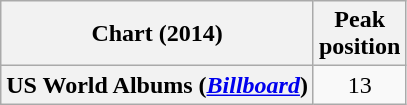<table class="wikitable sortable plainrowheaders" style="text-align:center">
<tr>
<th scope="col">Chart (2014)</th>
<th scope="col">Peak<br>position</th>
</tr>
<tr>
<th scope="row">US World Albums (<em><a href='#'>Billboard</a></em>)</th>
<td>13</td>
</tr>
</table>
